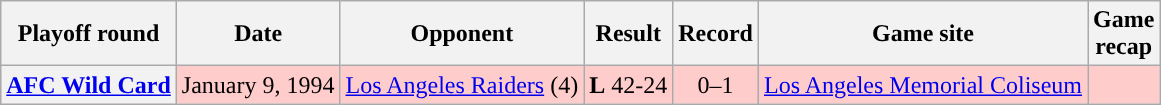<table class="wikitable" style="text-align:center">
<tr>
<th>Playoff round</th>
<th>Date</th>
<th>Opponent</th>
<th>Result</th>
<th>Record</th>
<th>Game site</th>
<th>Game<br>recap</th>
</tr>
<tr style="background:#fcc">
<th><a href='#'>AFC Wild Card</a></th>
<td>January 9, 1994</td>
<td><a href='#'>Los Angeles Raiders</a> (4)</td>
<td><strong>L</strong> 42-24</td>
<td>0–1</td>
<td><a href='#'>Los Angeles Memorial Coliseum</a></td>
<td></td>
</tr>
</table>
